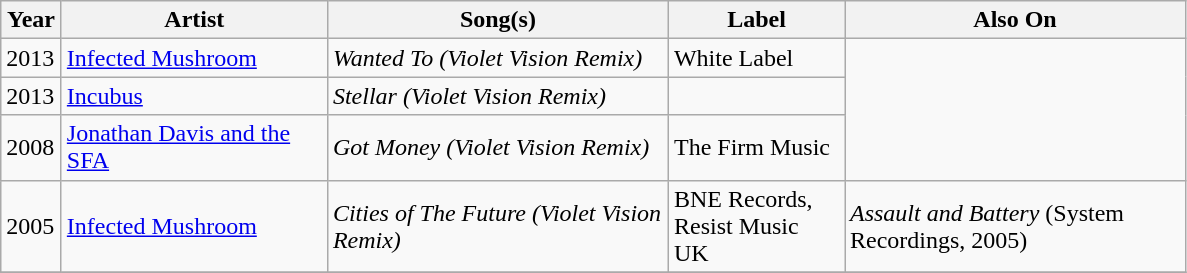<table class="wikitable sortable">
<tr>
<th width="33">Year</th>
<th width="170">Artist</th>
<th width="220">Song(s)</th>
<th width="110">Label</th>
<th width="220">Also On</th>
</tr>
<tr>
<td>2013</td>
<td><a href='#'>Infected Mushroom</a></td>
<td><em>Wanted To (Violet Vision Remix)</em></td>
<td>White Label</td>
</tr>
<tr>
<td>2013</td>
<td><a href='#'>Incubus</a></td>
<td><em>Stellar (Violet Vision Remix)</em></td>
<td></td>
</tr>
<tr>
<td>2008</td>
<td><a href='#'>Jonathan Davis and the SFA</a></td>
<td><em>Got Money (Violet Vision Remix)</em></td>
<td>The Firm Music</td>
</tr>
<tr>
<td>2005</td>
<td><a href='#'>Infected Mushroom</a></td>
<td><em>Cities of The Future (Violet Vision Remix)</em></td>
<td>BNE Records, Resist Music UK</td>
<td><em>Assault and Battery</em> (System Recordings, 2005)</td>
</tr>
<tr>
</tr>
</table>
